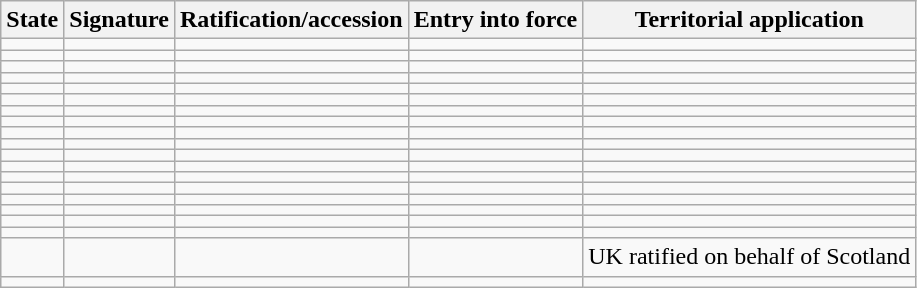<table class="wikitable sortable">
<tr>
<th>State</th>
<th>Signature</th>
<th>Ratification/accession</th>
<th>Entry into force</th>
<th>Territorial application</th>
</tr>
<tr>
<td></td>
<td></td>
<td></td>
<td></td>
<td></td>
</tr>
<tr>
<td></td>
<td></td>
<td></td>
<td></td>
<td></td>
</tr>
<tr>
<td></td>
<td></td>
<td></td>
<td></td>
<td></td>
</tr>
<tr>
<td></td>
<td></td>
<td></td>
<td></td>
<td></td>
</tr>
<tr>
<td></td>
<td></td>
<td></td>
<td></td>
<td></td>
</tr>
<tr>
<td></td>
<td></td>
<td></td>
<td></td>
<td></td>
</tr>
<tr>
<td></td>
<td></td>
<td></td>
<td></td>
<td></td>
</tr>
<tr>
<td></td>
<td></td>
<td></td>
<td></td>
<td></td>
</tr>
<tr>
<td></td>
<td></td>
<td></td>
<td></td>
<td></td>
</tr>
<tr>
<td></td>
<td></td>
<td></td>
<td></td>
<td></td>
</tr>
<tr>
<td></td>
<td></td>
<td></td>
<td></td>
<td></td>
</tr>
<tr>
<td></td>
<td></td>
<td></td>
<td></td>
<td></td>
</tr>
<tr>
<td></td>
<td></td>
<td></td>
<td></td>
<td></td>
</tr>
<tr>
<td></td>
<td></td>
<td></td>
<td><em></em></td>
<td></td>
</tr>
<tr>
<td></td>
<td></td>
<td></td>
<td></td>
<td></td>
</tr>
<tr>
<td></td>
<td></td>
<td></td>
<td></td>
<td></td>
</tr>
<tr>
<td></td>
<td></td>
<td></td>
<td></td>
<td></td>
</tr>
<tr>
<td></td>
<td></td>
<td></td>
<td></td>
<td></td>
</tr>
<tr>
<td></td>
<td></td>
<td></td>
<td></td>
<td>UK ratified on behalf of Scotland</td>
</tr>
<tr>
<td></td>
<td></td>
<td></td>
<td></td>
<td></td>
</tr>
</table>
